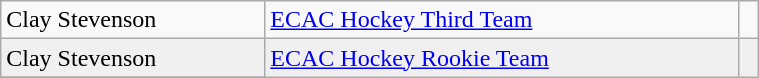<table class="wikitable" width=40%>
<tr>
<td>Clay Stevenson</td>
<td rowspan=1><a href='#'>ECAC Hockey Third Team</a></td>
<td rowspan=1></td>
</tr>
<tr bgcolor=f0f0f0>
<td>Clay Stevenson</td>
<td rowspan=3><a href='#'>ECAC Hockey Rookie Team</a></td>
<td rowspan=3></td>
</tr>
<tr>
</tr>
</table>
